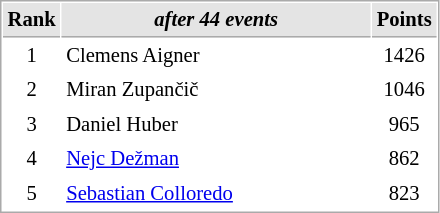<table cellspacing="1" cellpadding="3" style="border:1px solid #aaa; font-size:86%;">
<tr style="background:#e4e4e4;">
<th style="border-bottom:1px solid #aaa; width:10px;">Rank</th>
<th style="border-bottom:1px solid #aaa; width:200px;"><em>after 44 events</em></th>
<th style="border-bottom:1px solid #aaa; width:20px;">Points</th>
</tr>
<tr>
<td align=center>1</td>
<td> Clemens Aigner</td>
<td align=center>1426</td>
</tr>
<tr>
<td align=center>2</td>
<td> Miran Zupančič</td>
<td align=center>1046</td>
</tr>
<tr>
<td align=center>3</td>
<td> Daniel Huber</td>
<td align=center>965</td>
</tr>
<tr>
<td align=center>4</td>
<td> <a href='#'>Nejc Dežman</a></td>
<td align=center>862</td>
</tr>
<tr>
<td align=center>5</td>
<td> <a href='#'>Sebastian Colloredo</a></td>
<td align=center>823</td>
</tr>
</table>
